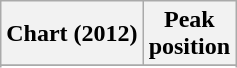<table class="wikitable sortable">
<tr>
<th>Chart (2012)</th>
<th>Peak<br>position</th>
</tr>
<tr>
</tr>
<tr>
</tr>
<tr>
</tr>
<tr>
</tr>
<tr>
</tr>
<tr>
</tr>
<tr>
</tr>
<tr>
</tr>
<tr>
</tr>
<tr>
</tr>
<tr>
</tr>
<tr>
</tr>
<tr>
</tr>
<tr>
</tr>
<tr>
</tr>
</table>
